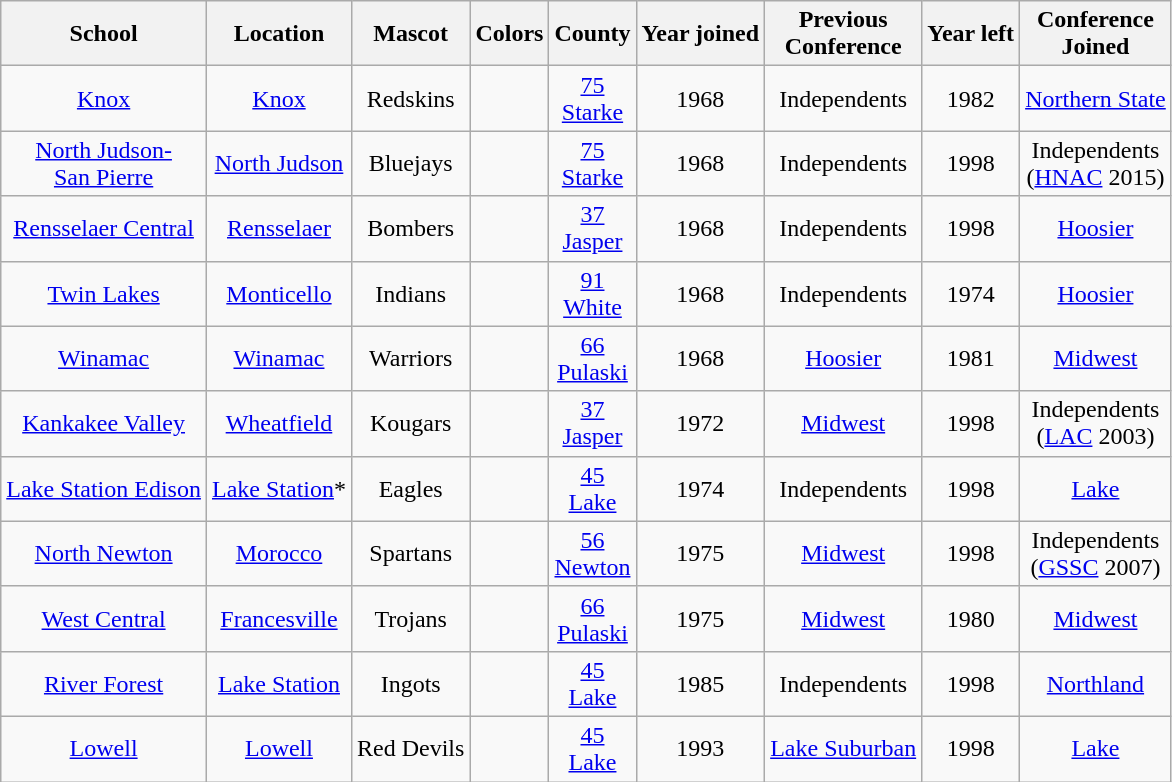<table class="wikitable" style="text-align:center;">
<tr>
<th>School</th>
<th>Location</th>
<th>Mascot</th>
<th>Colors</th>
<th>County</th>
<th>Year joined</th>
<th>Previous <br> Conference</th>
<th>Year left</th>
<th>Conference <br> Joined</th>
</tr>
<tr>
<td><a href='#'>Knox</a></td>
<td><a href='#'>Knox</a></td>
<td>Redskins</td>
<td>  </td>
<td><a href='#'>75 <br> Starke</a></td>
<td>1968</td>
<td>Independents</td>
<td>1982</td>
<td><a href='#'>Northern State</a></td>
</tr>
<tr>
<td><a href='#'>North Judson- <br> San Pierre</a></td>
<td><a href='#'>North Judson</a></td>
<td>Bluejays</td>
<td> </td>
<td><a href='#'>75 <br> Starke</a></td>
<td>1968</td>
<td>Independents</td>
<td>1998</td>
<td>Independents<br>(<a href='#'>HNAC</a> 2015)</td>
</tr>
<tr>
<td><a href='#'>Rensselaer Central</a></td>
<td><a href='#'>Rensselaer</a></td>
<td>Bombers</td>
<td> </td>
<td><a href='#'>37 <br> Jasper</a></td>
<td>1968</td>
<td>Independents</td>
<td>1998</td>
<td><a href='#'>Hoosier</a></td>
</tr>
<tr>
<td><a href='#'>Twin Lakes</a></td>
<td><a href='#'>Monticello</a></td>
<td>Indians</td>
<td> </td>
<td><a href='#'>91 <br> White</a></td>
<td>1968</td>
<td>Independents</td>
<td>1974</td>
<td><a href='#'>Hoosier</a></td>
</tr>
<tr>
<td><a href='#'>Winamac</a></td>
<td><a href='#'>Winamac</a></td>
<td>Warriors</td>
<td> </td>
<td><a href='#'>66 <br> Pulaski</a></td>
<td>1968</td>
<td><a href='#'>Hoosier</a></td>
<td>1981</td>
<td><a href='#'>Midwest</a></td>
</tr>
<tr>
<td><a href='#'>Kankakee Valley</a></td>
<td><a href='#'>Wheatfield</a></td>
<td>Kougars</td>
<td> </td>
<td><a href='#'>37 <br> Jasper</a></td>
<td>1972</td>
<td><a href='#'>Midwest</a></td>
<td>1998</td>
<td>Independents<br>(<a href='#'>LAC</a> 2003)</td>
</tr>
<tr>
<td><a href='#'>Lake Station Edison</a></td>
<td><a href='#'>Lake Station</a>*</td>
<td>Eagles</td>
<td> </td>
<td><a href='#'>45 <br> Lake</a></td>
<td>1974</td>
<td>Independents</td>
<td>1998</td>
<td><a href='#'>Lake</a></td>
</tr>
<tr>
<td><a href='#'>North Newton</a></td>
<td><a href='#'>Morocco</a></td>
<td>Spartans</td>
<td> </td>
<td><a href='#'>56 <br> Newton</a></td>
<td>1975</td>
<td><a href='#'>Midwest</a></td>
<td>1998</td>
<td>Independents<br>(<a href='#'>GSSC</a> 2007)</td>
</tr>
<tr>
<td><a href='#'>West Central</a></td>
<td><a href='#'>Francesville</a></td>
<td>Trojans</td>
<td> </td>
<td><a href='#'>66 <br> Pulaski</a></td>
<td>1975</td>
<td><a href='#'>Midwest</a></td>
<td>1980</td>
<td><a href='#'>Midwest</a></td>
</tr>
<tr>
<td><a href='#'>River Forest</a></td>
<td><a href='#'>Lake Station</a></td>
<td>Ingots</td>
<td> </td>
<td><a href='#'>45 <br> Lake</a></td>
<td>1985</td>
<td>Independents</td>
<td>1998</td>
<td><a href='#'>Northland</a></td>
</tr>
<tr>
<td><a href='#'>Lowell</a></td>
<td><a href='#'>Lowell</a></td>
<td>Red Devils</td>
<td> </td>
<td><a href='#'>45 <br> Lake</a></td>
<td>1993</td>
<td><a href='#'>Lake Suburban</a></td>
<td>1998</td>
<td><a href='#'>Lake</a></td>
</tr>
</table>
